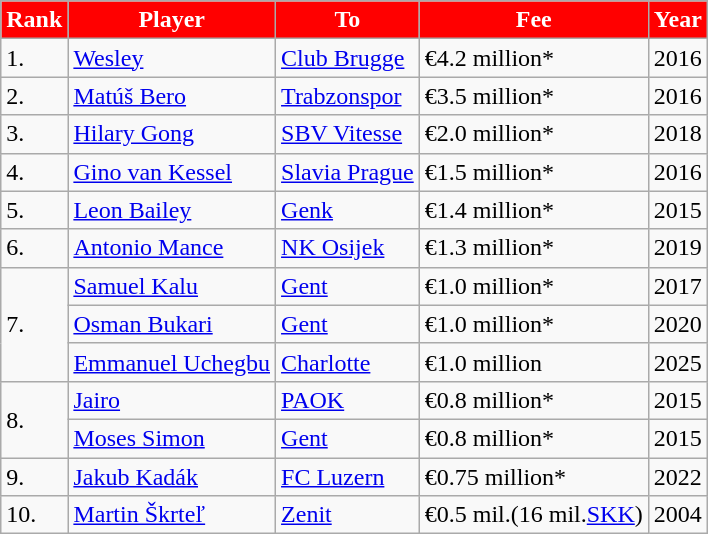<table class="wikitable">
<tr>
<th style="color:white; background:red;">Rank</th>
<th style="color:white; background:red;">Player</th>
<th style="color:white; background:red;">To</th>
<th style="color:white; background:red;">Fee</th>
<th style="color:white; background:red;">Year</th>
</tr>
<tr>
<td>1.</td>
<td> <a href='#'>Wesley</a></td>
<td> <a href='#'>Club Brugge</a></td>
<td>€4.2 million*</td>
<td>2016</td>
</tr>
<tr>
<td>2.</td>
<td> <a href='#'>Matúš Bero</a></td>
<td> <a href='#'>Trabzonspor</a></td>
<td>€3.5 million*</td>
<td>2016</td>
</tr>
<tr>
<td>3.</td>
<td> <a href='#'>Hilary Gong</a></td>
<td> <a href='#'>SBV Vitesse</a></td>
<td>€2.0 million*</td>
<td>2018</td>
</tr>
<tr>
<td>4.</td>
<td> <a href='#'>Gino van Kessel</a></td>
<td> <a href='#'>Slavia Prague</a></td>
<td>€1.5 million*</td>
<td>2016</td>
</tr>
<tr>
<td>5.</td>
<td> <a href='#'>Leon Bailey</a></td>
<td> <a href='#'>Genk</a></td>
<td>€1.4 million*</td>
<td>2015</td>
</tr>
<tr>
<td>6.</td>
<td> <a href='#'>Antonio Mance</a></td>
<td> <a href='#'>NK Osijek</a></td>
<td>€1.3 million*</td>
<td>2019</td>
</tr>
<tr>
<td rowspan="3">7.</td>
<td> <a href='#'>Samuel Kalu</a></td>
<td> <a href='#'>Gent</a></td>
<td>€1.0 million*</td>
<td>2017</td>
</tr>
<tr>
<td> <a href='#'>Osman Bukari</a></td>
<td> <a href='#'>Gent</a></td>
<td>€1.0 million*</td>
<td>2020</td>
</tr>
<tr>
<td> <a href='#'>Emmanuel Uchegbu</a></td>
<td> <a href='#'>Charlotte</a></td>
<td>€1.0 million</td>
<td>2025</td>
</tr>
<tr>
<td rowspan="2">8.</td>
<td> <a href='#'>Jairo</a></td>
<td> <a href='#'>PAOK</a></td>
<td>€0.8 million*</td>
<td>2015</td>
</tr>
<tr>
<td> <a href='#'>Moses Simon</a></td>
<td> <a href='#'>Gent</a></td>
<td>€0.8 million*</td>
<td>2015</td>
</tr>
<tr>
<td>9.</td>
<td> <a href='#'>Jakub Kadák</a></td>
<td> <a href='#'>FC Luzern</a></td>
<td>€0.75 million*</td>
<td>2022</td>
</tr>
<tr>
<td>10.</td>
<td> <a href='#'>Martin Škrteľ</a></td>
<td> <a href='#'>Zenit</a></td>
<td>€0.5 mil.(16 mil.<a href='#'>SKK</a>)</td>
<td>2004</td>
</tr>
</table>
